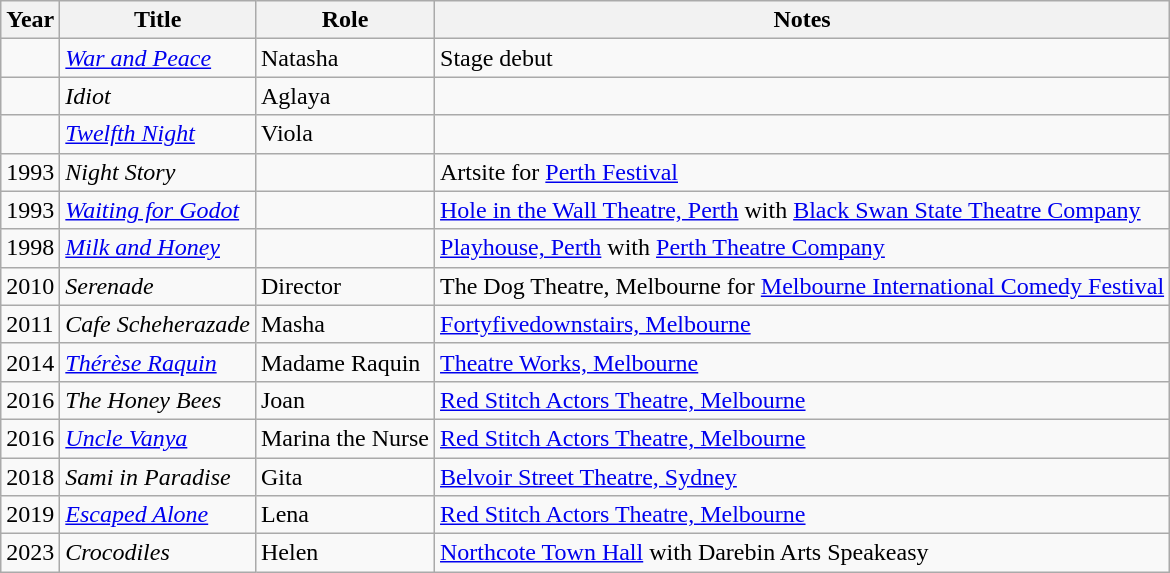<table class="wikitable">
<tr>
<th>Year</th>
<th>Title</th>
<th>Role</th>
<th>Notes</th>
</tr>
<tr>
<td></td>
<td><em><a href='#'>War and Peace</a></em></td>
<td>Natasha</td>
<td>Stage debut</td>
</tr>
<tr>
<td></td>
<td><em>Idiot</em></td>
<td>Aglaya</td>
<td></td>
</tr>
<tr>
<td></td>
<td><em><a href='#'>Twelfth Night</a></em></td>
<td>Viola</td>
<td></td>
</tr>
<tr>
<td>1993</td>
<td><em>Night Story</em></td>
<td></td>
<td>Artsite for <a href='#'>Perth Festival</a></td>
</tr>
<tr>
<td>1993</td>
<td><em><a href='#'>Waiting for Godot</a></em></td>
<td></td>
<td><a href='#'>Hole in the Wall Theatre, Perth</a> with <a href='#'>Black Swan State Theatre Company</a></td>
</tr>
<tr>
<td>1998</td>
<td><em><a href='#'>Milk and Honey</a></em></td>
<td></td>
<td><a href='#'>Playhouse, Perth</a> with <a href='#'>Perth Theatre Company</a></td>
</tr>
<tr>
<td>2010</td>
<td><em>Serenade</em></td>
<td>Director</td>
<td>The Dog Theatre, Melbourne for <a href='#'>Melbourne International Comedy Festival</a></td>
</tr>
<tr>
<td>2011</td>
<td><em>Cafe Scheherazade</em></td>
<td>Masha</td>
<td><a href='#'>Fortyfivedownstairs, Melbourne</a></td>
</tr>
<tr>
<td>2014</td>
<td><em><a href='#'>Thérèse Raquin</a></em></td>
<td>Madame Raquin</td>
<td><a href='#'>Theatre Works, Melbourne</a></td>
</tr>
<tr>
<td>2016</td>
<td><em>The Honey Bees</em></td>
<td>Joan</td>
<td><a href='#'>Red Stitch Actors Theatre, Melbourne</a></td>
</tr>
<tr>
<td>2016</td>
<td><em><a href='#'>Uncle Vanya</a></em></td>
<td>Marina the Nurse</td>
<td><a href='#'>Red Stitch Actors Theatre, Melbourne</a></td>
</tr>
<tr>
<td>2018</td>
<td><em>Sami in Paradise</em></td>
<td>Gita</td>
<td><a href='#'>Belvoir Street Theatre, Sydney</a></td>
</tr>
<tr>
<td>2019</td>
<td><em><a href='#'>Escaped Alone</a></em></td>
<td>Lena</td>
<td><a href='#'>Red Stitch Actors Theatre, Melbourne</a></td>
</tr>
<tr>
<td>2023</td>
<td><em>Crocodiles</em></td>
<td>Helen</td>
<td><a href='#'>Northcote Town Hall</a> with Darebin Arts Speakeasy</td>
</tr>
</table>
